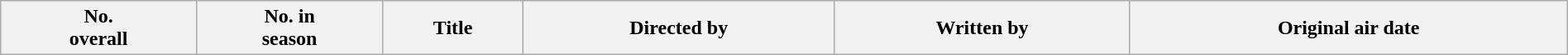<table class="wikitable plainrowheaders" style="width:100%; style="background:#fff;">
<tr>
<th style="background:#;">No.<br>overall</th>
<th style="background:#;">No. in<br>season</th>
<th style="background:#;">Title</th>
<th style="background:#;">Directed by</th>
<th style="background:#;">Written by</th>
<th style="background:#;">Original air date<br>











</th>
</tr>
</table>
